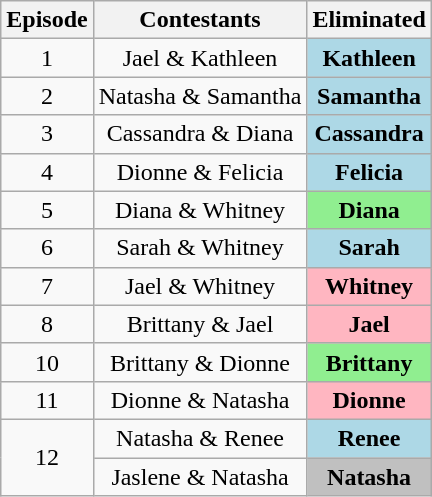<table class="wikitable" border="2" style="text-align:center">
<tr>
<th>Episode</th>
<th>Contestants</th>
<th>Eliminated</th>
</tr>
<tr>
<td>1</td>
<td>Jael & Kathleen</td>
<td style="background:lightblue"><strong>Kathleen</strong></td>
</tr>
<tr>
<td>2</td>
<td>Natasha & Samantha</td>
<td style="background:lightblue"><strong>Samantha</strong></td>
</tr>
<tr>
<td>3</td>
<td>Cassandra & Diana</td>
<td style="background:lightblue"><strong>Cassandra</strong></td>
</tr>
<tr>
<td>4</td>
<td>Dionne & Felicia</td>
<td style="background:lightblue"><strong>Felicia</strong></td>
</tr>
<tr>
<td>5</td>
<td>Diana & Whitney</td>
<td style="background:lightgreen"><strong>Diana</strong></td>
</tr>
<tr>
<td>6</td>
<td>Sarah & Whitney</td>
<td style="background:lightblue"><strong>Sarah</strong></td>
</tr>
<tr>
<td>7</td>
<td>Jael & Whitney</td>
<td style="background:lightpink"><strong>Whitney</strong></td>
</tr>
<tr>
<td>8</td>
<td>Brittany & Jael</td>
<td style="background:lightpink"><strong>Jael</strong></td>
</tr>
<tr>
<td>10</td>
<td>Brittany & Dionne</td>
<td style="background:lightgreen"><strong>Brittany</strong></td>
</tr>
<tr>
<td>11</td>
<td>Dionne & Natasha</td>
<td style="background:lightpink"><strong>Dionne</strong></td>
</tr>
<tr>
<td rowspan="2">12</td>
<td>Natasha & Renee</td>
<td style="background:lightblue"><strong>Renee</strong></td>
</tr>
<tr>
<td>Jaslene & Natasha</td>
<td style="background:silver"><strong>Natasha</strong></td>
</tr>
</table>
